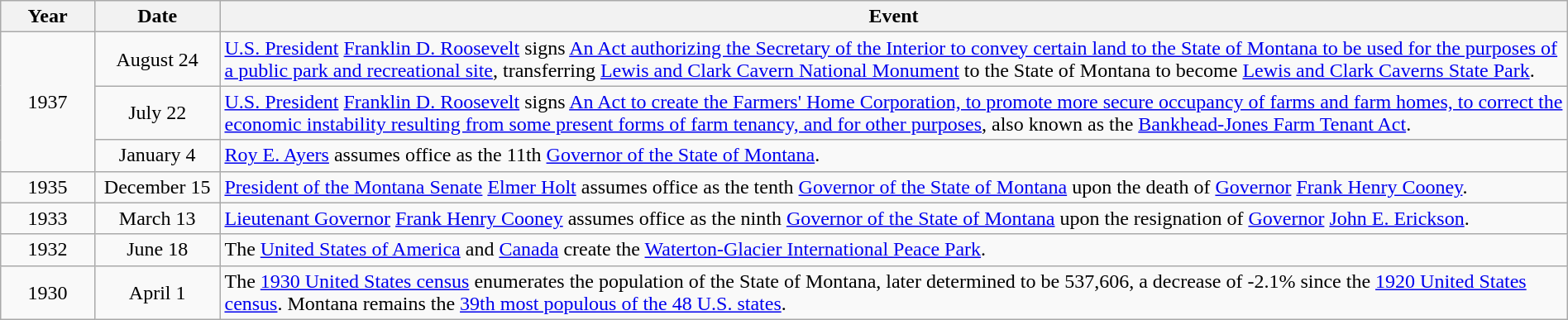<table class="wikitable" style="width:100%;">
<tr>
<th style="width:6%">Year</th>
<th style="width:8%">Date</th>
<th style="width:86%">Event</th>
</tr>
<tr>
<td align=center rowspan=3>1937</td>
<td align=center>August 24</td>
<td><a href='#'>U.S. President</a> <a href='#'>Franklin D. Roosevelt</a> signs <a href='#'>An Act authorizing the Secretary of the Interior to convey certain land to the State of Montana to be used for the purposes of a public park and recreational site</a>, transferring <a href='#'>Lewis and Clark Cavern National Monument</a> to the State of Montana to become <a href='#'>Lewis and Clark Caverns State Park</a>.</td>
</tr>
<tr>
<td align=center>July 22</td>
<td><a href='#'>U.S. President</a> <a href='#'>Franklin D. Roosevelt</a> signs <a href='#'>An Act to create the Farmers' Home Corporation, to promote more secure occupancy of farms and farm homes, to correct the economic instability resulting from some present forms of farm tenancy, and for other purposes</a>, also known as the <a href='#'>Bankhead-Jones Farm Tenant Act</a>.</td>
</tr>
<tr>
<td align=center>January 4</td>
<td><a href='#'>Roy E. Ayers</a> assumes office as the 11th <a href='#'>Governor of the State of Montana</a>.</td>
</tr>
<tr>
<td align=center rowspan=1>1935</td>
<td align=center>December 15</td>
<td><a href='#'>President of the Montana Senate</a> <a href='#'>Elmer Holt</a> assumes office as the tenth <a href='#'>Governor of the State of Montana</a> upon the death of <a href='#'>Governor</a> <a href='#'>Frank Henry Cooney</a>.</td>
</tr>
<tr>
<td align=center rowspan=1>1933</td>
<td align=center>March 13</td>
<td><a href='#'>Lieutenant Governor</a> <a href='#'>Frank Henry Cooney</a> assumes office as the ninth <a href='#'>Governor of the State of Montana</a> upon the resignation of <a href='#'>Governor</a> <a href='#'>John E. Erickson</a>.</td>
</tr>
<tr>
<td align=center rowspan=1>1932</td>
<td align=center>June 18</td>
<td>The <a href='#'>United States of America</a> and <a href='#'>Canada</a> create the <a href='#'>Waterton-Glacier International Peace Park</a>.</td>
</tr>
<tr>
<td align=center rowspan=1>1930</td>
<td align=center>April 1</td>
<td>The <a href='#'>1930 United States census</a> enumerates the population of the State of Montana, later determined to be 537,606, a decrease of -2.1% since the <a href='#'>1920 United States census</a>. Montana remains the <a href='#'>39th most populous of the 48 U.S. states</a>.</td>
</tr>
</table>
